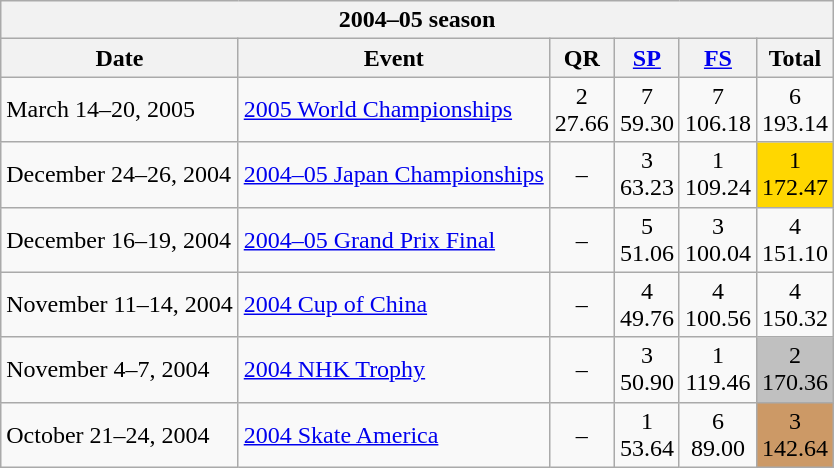<table class="wikitable">
<tr>
<th colspan="6">2004–05 season</th>
</tr>
<tr>
<th>Date</th>
<th>Event</th>
<th>QR</th>
<th><a href='#'>SP</a></th>
<th><a href='#'>FS</a></th>
<th>Total</th>
</tr>
<tr>
<td>March 14–20, 2005</td>
<td><a href='#'>2005 World Championships</a></td>
<td align=center>2 <br> 27.66</td>
<td align=center>7 <br> 59.30</td>
<td align=center>7 <br> 106.18</td>
<td align=center>6 <br> 193.14</td>
</tr>
<tr>
<td>December 24–26, 2004</td>
<td><a href='#'>2004–05 Japan Championships</a></td>
<td align=center>–</td>
<td align=center>3 <br> 63.23</td>
<td align=center>1 <br> 109.24</td>
<td align=center bgcolor=gold>1 <br> 172.47</td>
</tr>
<tr>
<td>December 16–19, 2004</td>
<td><a href='#'>2004–05 Grand Prix Final</a></td>
<td align=center>–</td>
<td align=center>5 <br> 51.06</td>
<td align=center>3 <br> 100.04</td>
<td align=center>4 <br> 151.10</td>
</tr>
<tr>
<td>November 11–14, 2004</td>
<td><a href='#'>2004 Cup of China</a></td>
<td align=center>–</td>
<td align=center>4 <br> 49.76</td>
<td align=center>4 <br> 100.56</td>
<td align=center>4 <br> 150.32</td>
</tr>
<tr>
<td>November 4–7, 2004</td>
<td><a href='#'>2004 NHK Trophy</a></td>
<td align=center>–</td>
<td align=center>3 <br> 50.90</td>
<td align=center>1 <br> 119.46</td>
<td align=center bgcolor=silver>2 <br> 170.36</td>
</tr>
<tr>
<td>October 21–24, 2004</td>
<td><a href='#'>2004 Skate America</a></td>
<td align=center>–</td>
<td align=center>1 <br> 53.64</td>
<td align=center>6 <br> 89.00</td>
<td align=center bgcolor=cc9966>3 <br> 142.64</td>
</tr>
</table>
